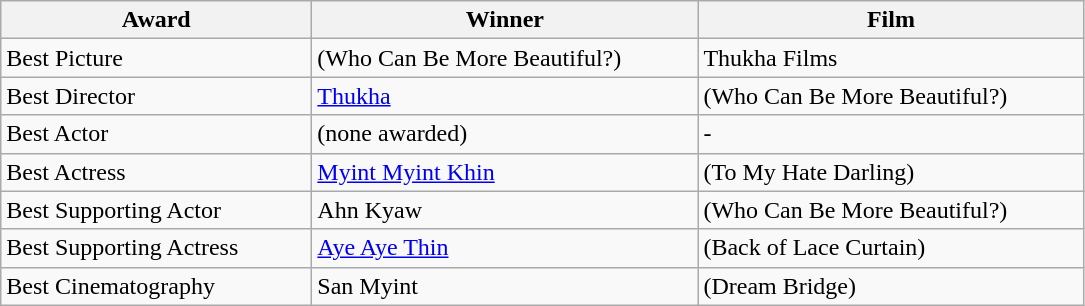<table class="wikitable">
<tr>
<th width="200"><strong>Award</strong></th>
<th width="250"><strong>Winner</strong></th>
<th width="250"><strong>Film</strong></th>
</tr>
<tr>
<td>Best Picture</td>
<td> (Who Can Be More Beautiful?)</td>
<td>Thukha Films</td>
</tr>
<tr>
<td>Best Director</td>
<td><a href='#'>Thukha</a></td>
<td> (Who Can Be More Beautiful?)</td>
</tr>
<tr>
<td>Best Actor</td>
<td>(none awarded)</td>
<td>-</td>
</tr>
<tr>
<td>Best Actress</td>
<td><a href='#'>Myint Myint Khin</a></td>
<td> (To My Hate Darling)</td>
</tr>
<tr>
<td>Best Supporting Actor</td>
<td>Ahn Kyaw</td>
<td> (Who Can Be More Beautiful?)</td>
</tr>
<tr>
<td>Best Supporting Actress</td>
<td><a href='#'>Aye Aye Thin</a></td>
<td> (Back of Lace Curtain)</td>
</tr>
<tr>
<td>Best Cinematography</td>
<td>San Myint</td>
<td> (Dream Bridge)</td>
</tr>
</table>
